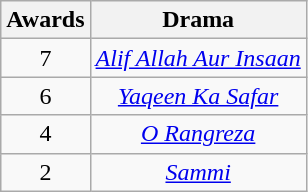<table class="wikitable" style="text-align:center">
<tr>
<th scope="col">Awards</th>
<th scope="col">Drama</th>
</tr>
<tr>
<td>7</td>
<td><em><a href='#'>Alif Allah Aur Insaan</a></em></td>
</tr>
<tr>
<td>6</td>
<td><em><a href='#'>Yaqeen Ka Safar</a></em></td>
</tr>
<tr>
<td>4</td>
<td><em><a href='#'>O Rangreza</a></em></td>
</tr>
<tr>
<td>2</td>
<td><em><a href='#'>Sammi</a></em></td>
</tr>
</table>
